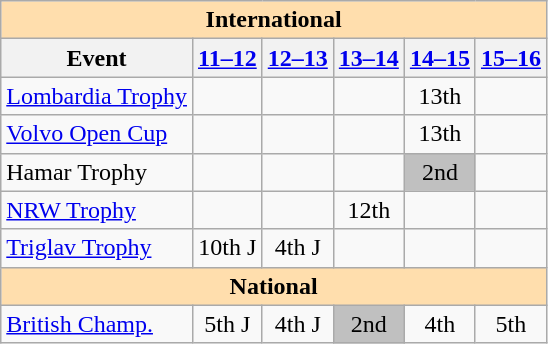<table class="wikitable" style="text-align:center">
<tr>
<th style="background-color: #ffdead; " colspan=6 align=center>International</th>
</tr>
<tr>
<th>Event</th>
<th><a href='#'>11–12</a></th>
<th><a href='#'>12–13</a></th>
<th><a href='#'>13–14</a></th>
<th><a href='#'>14–15</a></th>
<th><a href='#'>15–16</a></th>
</tr>
<tr>
<td align=left> <a href='#'>Lombardia Trophy</a></td>
<td></td>
<td></td>
<td></td>
<td>13th</td>
<td></td>
</tr>
<tr>
<td align=left> <a href='#'>Volvo Open Cup</a></td>
<td></td>
<td></td>
<td></td>
<td>13th</td>
<td></td>
</tr>
<tr>
<td align=left>Hamar Trophy</td>
<td></td>
<td></td>
<td></td>
<td bgcolor=silver>2nd</td>
<td></td>
</tr>
<tr>
<td align=left><a href='#'>NRW Trophy</a></td>
<td></td>
<td></td>
<td>12th</td>
<td></td>
<td></td>
</tr>
<tr>
<td align=left><a href='#'>Triglav Trophy</a></td>
<td>10th J</td>
<td>4th J</td>
<td></td>
<td></td>
<td></td>
</tr>
<tr>
<th style="background-color: #ffdead; " colspan=6 align=center>National</th>
</tr>
<tr>
<td align=left><a href='#'>British Champ.</a></td>
<td>5th J</td>
<td>4th J</td>
<td bgcolor=silver>2nd</td>
<td>4th</td>
<td>5th</td>
</tr>
</table>
